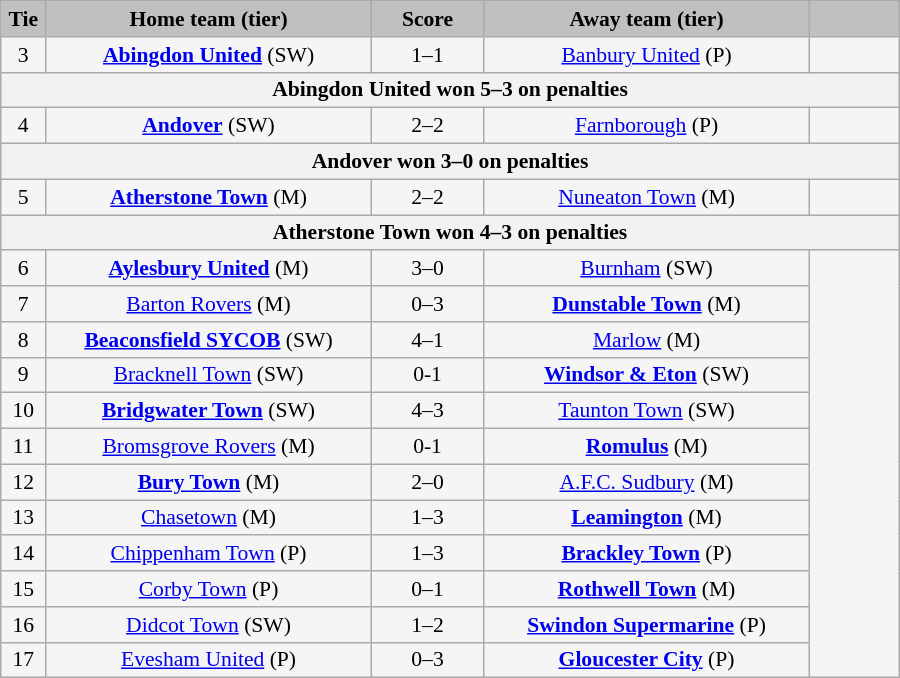<table class="wikitable" style="width: 600px; background:WhiteSmoke; text-align:center; font-size:90%">
<tr>
<td scope="col" style="width:  5.00%; background:silver;"><strong>Tie</strong></td>
<td scope="col" style="width: 36.25%; background:silver;"><strong>Home team (tier)</strong></td>
<td scope="col" style="width: 12.50%; background:silver;"><strong>Score</strong></td>
<td scope="col" style="width: 36.25%; background:silver;"><strong>Away team (tier)</strong></td>
<td scope="col" style="width: 10.00%; background:silver;"><strong></strong></td>
</tr>
<tr>
<td>3</td>
<td><strong><a href='#'>Abingdon United</a></strong> (SW)</td>
<td>1–1</td>
<td><a href='#'>Banbury United</a> (P)</td>
</tr>
<tr>
<th colspan="5">Abingdon United won 5–3 on penalties</th>
</tr>
<tr>
<td>4</td>
<td><strong><a href='#'>Andover</a></strong> (SW)</td>
<td>2–2</td>
<td><a href='#'>Farnborough</a> (P)</td>
</tr>
<tr>
<th colspan="5">Andover won 3–0 on penalties</th>
</tr>
<tr>
<td>5</td>
<td><strong><a href='#'>Atherstone Town</a></strong> (M)</td>
<td>2–2</td>
<td><a href='#'>Nuneaton Town</a> (M)</td>
</tr>
<tr>
<th colspan="5">Atherstone Town won 4–3 on penalties</th>
</tr>
<tr>
<td>6</td>
<td><strong><a href='#'>Aylesbury United</a></strong> (M)</td>
<td>3–0</td>
<td><a href='#'>Burnham</a> (SW)</td>
</tr>
<tr>
<td>7</td>
<td><a href='#'>Barton Rovers</a> (M)</td>
<td>0–3</td>
<td><strong><a href='#'>Dunstable Town</a></strong> (M)</td>
</tr>
<tr>
<td>8</td>
<td><strong><a href='#'>Beaconsfield SYCOB</a></strong> (SW)</td>
<td>4–1</td>
<td><a href='#'>Marlow</a> (M)</td>
</tr>
<tr>
<td>9</td>
<td><a href='#'>Bracknell Town</a> (SW)</td>
<td>0-1</td>
<td><strong><a href='#'>Windsor & Eton</a></strong> (SW)</td>
</tr>
<tr>
<td>10</td>
<td><strong><a href='#'>Bridgwater Town</a></strong> (SW)</td>
<td>4–3</td>
<td><a href='#'>Taunton Town</a> (SW)</td>
</tr>
<tr>
<td>11</td>
<td><a href='#'>Bromsgrove Rovers</a> (M)</td>
<td>0-1</td>
<td><strong><a href='#'>Romulus</a></strong> (M)</td>
</tr>
<tr>
<td>12</td>
<td><strong><a href='#'>Bury Town</a></strong> (M)</td>
<td>2–0</td>
<td><a href='#'>A.F.C. Sudbury</a> (M)</td>
</tr>
<tr>
<td>13</td>
<td><a href='#'>Chasetown</a> (M)</td>
<td>1–3</td>
<td><strong><a href='#'>Leamington</a></strong> (M)</td>
</tr>
<tr>
<td>14</td>
<td><a href='#'>Chippenham Town</a> (P)</td>
<td>1–3</td>
<td><strong><a href='#'>Brackley Town</a></strong> (P)</td>
</tr>
<tr>
<td>15</td>
<td><a href='#'>Corby Town</a> (P)</td>
<td>0–1</td>
<td><strong><a href='#'>Rothwell Town</a></strong> (M)</td>
</tr>
<tr>
<td>16</td>
<td><a href='#'>Didcot Town</a> (SW)</td>
<td>1–2</td>
<td><strong><a href='#'>Swindon Supermarine</a></strong> (P)</td>
</tr>
<tr>
<td>17</td>
<td><a href='#'>Evesham United</a> (P)</td>
<td>0–3</td>
<td><strong><a href='#'>Gloucester City</a></strong> (P)</td>
</tr>
</table>
